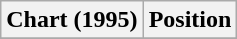<table class="wikitable sortable plainrowheaders" style="text-align:center">
<tr>
<th scope="col">Chart (1995)</th>
<th scope="col">Position</th>
</tr>
<tr>
</tr>
</table>
